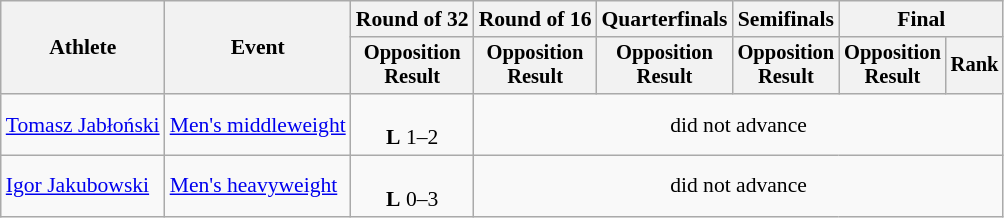<table class="wikitable" style="font-size:90%">
<tr>
<th rowspan=2>Athlete</th>
<th rowspan=2>Event</th>
<th>Round of 32</th>
<th>Round of 16</th>
<th>Quarterfinals</th>
<th>Semifinals</th>
<th colspan=2>Final</th>
</tr>
<tr style="font-size:95%">
<th>Opposition<br>Result</th>
<th>Opposition<br>Result</th>
<th>Opposition<br>Result</th>
<th>Opposition<br>Result</th>
<th>Opposition<br>Result</th>
<th>Rank</th>
</tr>
<tr align=center>
<td align=left><a href='#'>Tomasz Jabłoński</a></td>
<td align=left><a href='#'>Men's middleweight</a></td>
<td><br><strong>L</strong> 1–2</td>
<td colspan=5>did not advance</td>
</tr>
<tr align=center>
<td align=left><a href='#'>Igor Jakubowski</a></td>
<td align=left><a href='#'>Men's heavyweight</a></td>
<td><br><strong>L</strong> 0–3</td>
<td colspan=5>did not advance</td>
</tr>
</table>
